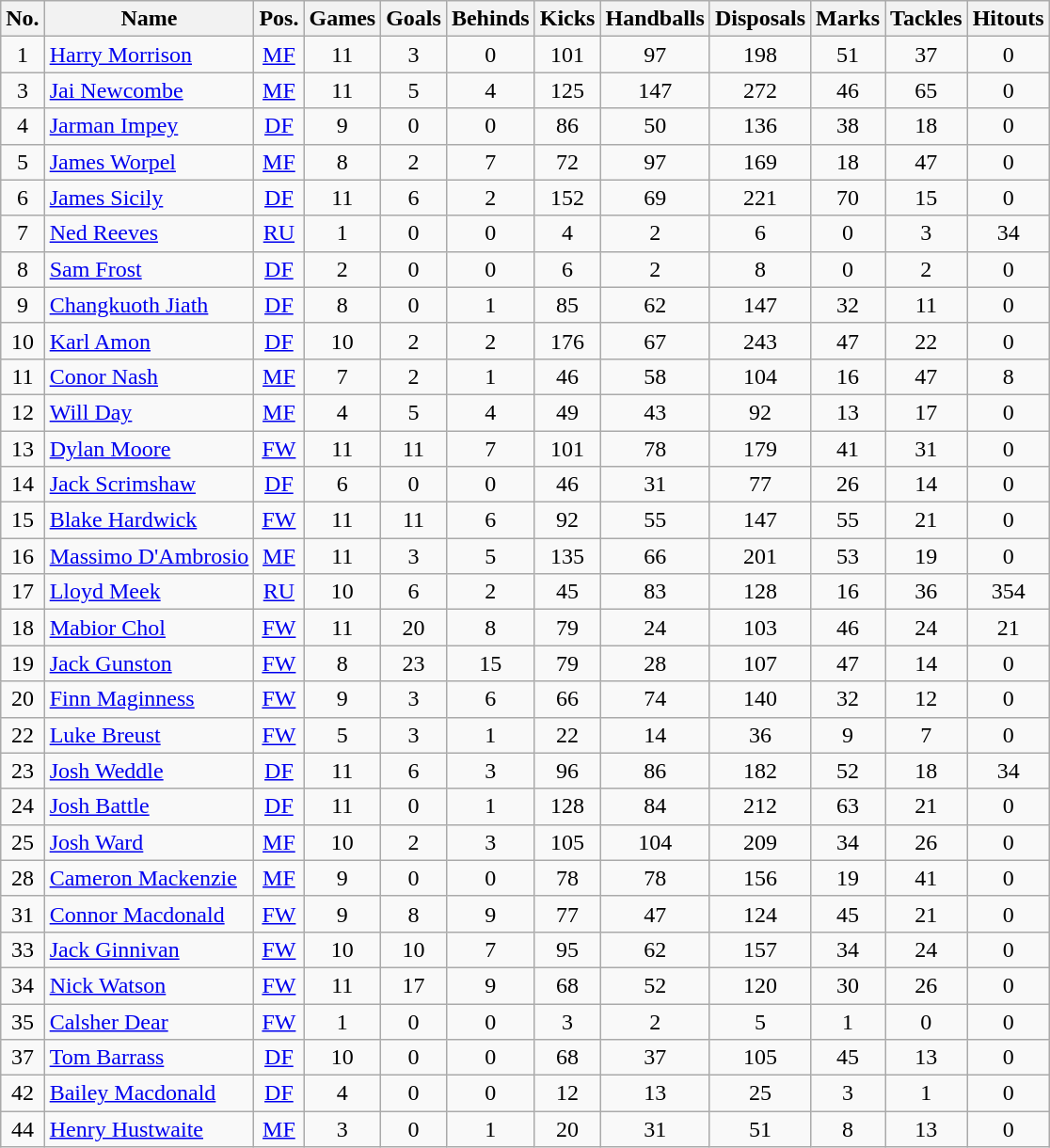<table class="wikitable sortable" style="text-align:center">
<tr>
<th>No.</th>
<th>Name</th>
<th>Pos.</th>
<th>Games</th>
<th>Goals</th>
<th>Behinds</th>
<th>Kicks</th>
<th>Handballs</th>
<th>Disposals</th>
<th>Marks</th>
<th>Tackles</th>
<th>Hitouts</th>
</tr>
<tr>
<td>1</td>
<td align="left"><a href='#'>Harry Morrison</a></td>
<td><a href='#'>MF</a></td>
<td>11</td>
<td>3</td>
<td>0</td>
<td>101</td>
<td>97</td>
<td>198</td>
<td>51</td>
<td>37</td>
<td>0</td>
</tr>
<tr>
<td>3</td>
<td align="left"><a href='#'>Jai Newcombe</a></td>
<td><a href='#'>MF</a></td>
<td>11</td>
<td>5</td>
<td>4</td>
<td>125</td>
<td>147</td>
<td>272</td>
<td>46</td>
<td>65</td>
<td>0</td>
</tr>
<tr>
<td>4</td>
<td align="left"><a href='#'>Jarman Impey</a></td>
<td><a href='#'>DF</a></td>
<td>9</td>
<td>0</td>
<td>0</td>
<td>86</td>
<td>50</td>
<td>136</td>
<td>38</td>
<td>18</td>
<td>0</td>
</tr>
<tr>
<td>5</td>
<td align="left"><a href='#'>James Worpel</a></td>
<td><a href='#'>MF</a></td>
<td>8</td>
<td>2</td>
<td>7</td>
<td>72</td>
<td>97</td>
<td>169</td>
<td>18</td>
<td>47</td>
<td>0</td>
</tr>
<tr>
<td>6</td>
<td align="left"><a href='#'>James Sicily</a></td>
<td><a href='#'>DF</a></td>
<td>11</td>
<td>6</td>
<td>2</td>
<td>152</td>
<td>69</td>
<td>221</td>
<td>70</td>
<td>15</td>
<td>0</td>
</tr>
<tr>
<td>7</td>
<td align=left><a href='#'>Ned Reeves</a></td>
<td><a href='#'>RU</a></td>
<td>1</td>
<td>0</td>
<td>0</td>
<td>4</td>
<td>2</td>
<td>6</td>
<td>0</td>
<td>3</td>
<td>34</td>
</tr>
<tr>
<td>8</td>
<td align="left"><a href='#'>Sam Frost</a></td>
<td><a href='#'>DF</a></td>
<td>2</td>
<td>0</td>
<td>0</td>
<td>6</td>
<td>2</td>
<td>8</td>
<td>0</td>
<td>2</td>
<td>0</td>
</tr>
<tr>
<td>9</td>
<td align="left"><a href='#'>Changkuoth Jiath</a></td>
<td><a href='#'>DF</a></td>
<td>8</td>
<td>0</td>
<td>1</td>
<td>85</td>
<td>62</td>
<td>147</td>
<td>32</td>
<td>11</td>
<td>0</td>
</tr>
<tr>
<td>10</td>
<td align="left"><a href='#'>Karl Amon</a></td>
<td><a href='#'>DF</a></td>
<td>10</td>
<td>2</td>
<td>2</td>
<td>176</td>
<td>67</td>
<td>243</td>
<td>47</td>
<td>22</td>
<td>0</td>
</tr>
<tr>
<td>11</td>
<td align="left"><a href='#'>Conor Nash</a></td>
<td><a href='#'>MF</a></td>
<td>7</td>
<td>2</td>
<td>1</td>
<td>46</td>
<td>58</td>
<td>104</td>
<td>16</td>
<td>47</td>
<td>8</td>
</tr>
<tr>
<td>12</td>
<td align="left"><a href='#'>Will Day</a></td>
<td><a href='#'>MF</a></td>
<td>4</td>
<td>5</td>
<td>4</td>
<td>49</td>
<td>43</td>
<td>92</td>
<td>13</td>
<td>17</td>
<td>0</td>
</tr>
<tr>
<td>13</td>
<td align="left"><a href='#'>Dylan Moore</a></td>
<td><a href='#'>FW</a></td>
<td>11</td>
<td>11</td>
<td>7</td>
<td>101</td>
<td>78</td>
<td>179</td>
<td>41</td>
<td>31</td>
<td>0</td>
</tr>
<tr>
<td>14</td>
<td align="left"><a href='#'>Jack Scrimshaw</a></td>
<td><a href='#'>DF</a></td>
<td>6</td>
<td>0</td>
<td>0</td>
<td>46</td>
<td>31</td>
<td>77</td>
<td>26</td>
<td>14</td>
<td>0</td>
</tr>
<tr>
<td>15</td>
<td align="left"><a href='#'>Blake Hardwick</a></td>
<td><a href='#'>FW</a></td>
<td>11</td>
<td>11</td>
<td>6</td>
<td>92</td>
<td>55</td>
<td>147</td>
<td>55</td>
<td>21</td>
<td>0</td>
</tr>
<tr>
<td>16</td>
<td align="left"><a href='#'>Massimo D'Ambrosio</a></td>
<td><a href='#'>MF</a></td>
<td>11</td>
<td>3</td>
<td>5</td>
<td>135</td>
<td>66</td>
<td>201</td>
<td>53</td>
<td>19</td>
<td>0</td>
</tr>
<tr>
<td>17</td>
<td align="left"><a href='#'>Lloyd Meek</a></td>
<td><a href='#'>RU</a></td>
<td>10</td>
<td>6</td>
<td>2</td>
<td>45</td>
<td>83</td>
<td>128</td>
<td>16</td>
<td>36</td>
<td>354</td>
</tr>
<tr>
<td>18</td>
<td align="left"><a href='#'>Mabior Chol</a></td>
<td><a href='#'>FW</a></td>
<td>11</td>
<td>20</td>
<td>8</td>
<td>79</td>
<td>24</td>
<td>103</td>
<td>46</td>
<td>24</td>
<td>21</td>
</tr>
<tr>
<td>19</td>
<td align="left"><a href='#'>Jack Gunston</a></td>
<td><a href='#'>FW</a></td>
<td>8</td>
<td>23</td>
<td>15</td>
<td>79</td>
<td>28</td>
<td>107</td>
<td>47</td>
<td>14</td>
<td>0</td>
</tr>
<tr>
<td>20</td>
<td align="left"><a href='#'>Finn Maginness</a></td>
<td><a href='#'>FW</a></td>
<td>9</td>
<td>3</td>
<td>6</td>
<td>66</td>
<td>74</td>
<td>140</td>
<td>32</td>
<td>12</td>
<td>0</td>
</tr>
<tr>
<td>22</td>
<td align="left"><a href='#'>Luke Breust</a></td>
<td><a href='#'>FW</a></td>
<td>5</td>
<td>3</td>
<td>1</td>
<td>22</td>
<td>14</td>
<td>36</td>
<td>9</td>
<td>7</td>
<td>0</td>
</tr>
<tr>
<td>23</td>
<td align="left"><a href='#'>Josh Weddle</a></td>
<td><a href='#'>DF</a></td>
<td>11</td>
<td>6</td>
<td>3</td>
<td>96</td>
<td>86</td>
<td>182</td>
<td>52</td>
<td>18</td>
<td>34</td>
</tr>
<tr>
<td>24</td>
<td align="left"><a href='#'>Josh Battle</a></td>
<td><a href='#'>DF</a></td>
<td>11</td>
<td>0</td>
<td>1</td>
<td>128</td>
<td>84</td>
<td>212</td>
<td>63</td>
<td>21</td>
<td>0</td>
</tr>
<tr>
<td>25</td>
<td align="left"><a href='#'>Josh Ward</a></td>
<td><a href='#'>MF</a></td>
<td>10</td>
<td>2</td>
<td>3</td>
<td>105</td>
<td>104</td>
<td>209</td>
<td>34</td>
<td>26</td>
<td>0</td>
</tr>
<tr>
<td>28</td>
<td align="left"><a href='#'>Cameron Mackenzie</a></td>
<td><a href='#'>MF</a></td>
<td>9</td>
<td>0</td>
<td>0</td>
<td>78</td>
<td>78</td>
<td>156</td>
<td>19</td>
<td>41</td>
<td>0</td>
</tr>
<tr>
<td>31</td>
<td align="left"><a href='#'>Connor Macdonald</a></td>
<td><a href='#'>FW</a></td>
<td>9</td>
<td>8</td>
<td>9</td>
<td>77</td>
<td>47</td>
<td>124</td>
<td>45</td>
<td>21</td>
<td>0</td>
</tr>
<tr>
<td>33</td>
<td align="left"><a href='#'>Jack Ginnivan</a></td>
<td><a href='#'>FW</a></td>
<td>10</td>
<td>10</td>
<td>7</td>
<td>95</td>
<td>62</td>
<td>157</td>
<td>34</td>
<td>24</td>
<td>0</td>
</tr>
<tr>
<td>34</td>
<td align="left"><a href='#'>Nick Watson</a></td>
<td><a href='#'>FW</a></td>
<td>11</td>
<td>17</td>
<td>9</td>
<td>68</td>
<td>52</td>
<td>120</td>
<td>30</td>
<td>26</td>
<td>0</td>
</tr>
<tr>
<td>35</td>
<td align=left><a href='#'>Calsher Dear</a></td>
<td><a href='#'>FW</a></td>
<td>1</td>
<td>0</td>
<td>0</td>
<td>3</td>
<td>2</td>
<td>5</td>
<td>1</td>
<td>0</td>
<td>0</td>
</tr>
<tr>
<td>37</td>
<td align="left"><a href='#'>Tom Barrass</a></td>
<td><a href='#'>DF</a></td>
<td>10</td>
<td>0</td>
<td>0</td>
<td>68</td>
<td>37</td>
<td>105</td>
<td>45</td>
<td>13</td>
<td>0</td>
</tr>
<tr>
<td>42</td>
<td align=left><a href='#'>Bailey Macdonald</a></td>
<td><a href='#'>DF</a></td>
<td>4</td>
<td>0</td>
<td>0</td>
<td>12</td>
<td>13</td>
<td>25</td>
<td>3</td>
<td>1</td>
<td>0</td>
</tr>
<tr>
<td>44</td>
<td align=left><a href='#'>Henry Hustwaite</a></td>
<td><a href='#'>MF</a></td>
<td>3</td>
<td>0</td>
<td>1</td>
<td>20</td>
<td>31</td>
<td>51</td>
<td>8</td>
<td>13</td>
<td>0</td>
</tr>
</table>
